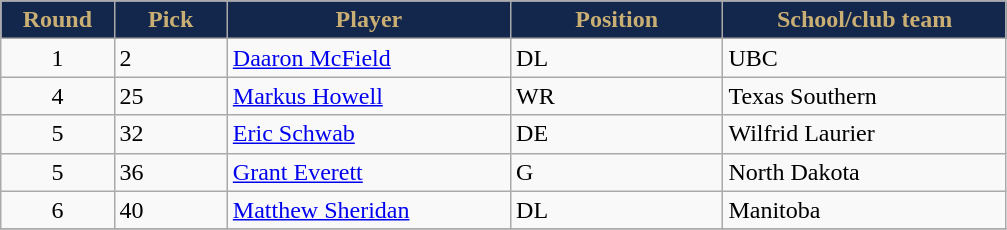<table class="wikitable sortable sortable">
<tr>
<th style="background:#13264B;color:#C9AF74;" width="8%">Round</th>
<th style="background:#13264B;color:#C9AF74;" width="8%">Pick</th>
<th style="background:#13264B;color:#C9AF74;" width="20%">Player</th>
<th style="background:#13264B;color:#C9AF74;" width="15%">Position</th>
<th style="background:#13264B;color:#C9AF74;" width="20%">School/club team</th>
</tr>
<tr>
<td align=center>1</td>
<td>2</td>
<td><a href='#'>Daaron McField</a></td>
<td>DL</td>
<td>UBC</td>
</tr>
<tr>
<td align=center>4</td>
<td>25</td>
<td><a href='#'>Markus Howell</a></td>
<td>WR</td>
<td>Texas Southern</td>
</tr>
<tr>
<td align=center>5</td>
<td>32</td>
<td><a href='#'>Eric Schwab</a></td>
<td>DE</td>
<td>Wilfrid Laurier</td>
</tr>
<tr>
<td align=center>5</td>
<td>36</td>
<td><a href='#'>Grant Everett</a></td>
<td>G</td>
<td>North Dakota</td>
</tr>
<tr>
<td align=center>6</td>
<td>40</td>
<td><a href='#'>Matthew Sheridan</a></td>
<td>DL</td>
<td>Manitoba</td>
</tr>
<tr>
</tr>
</table>
